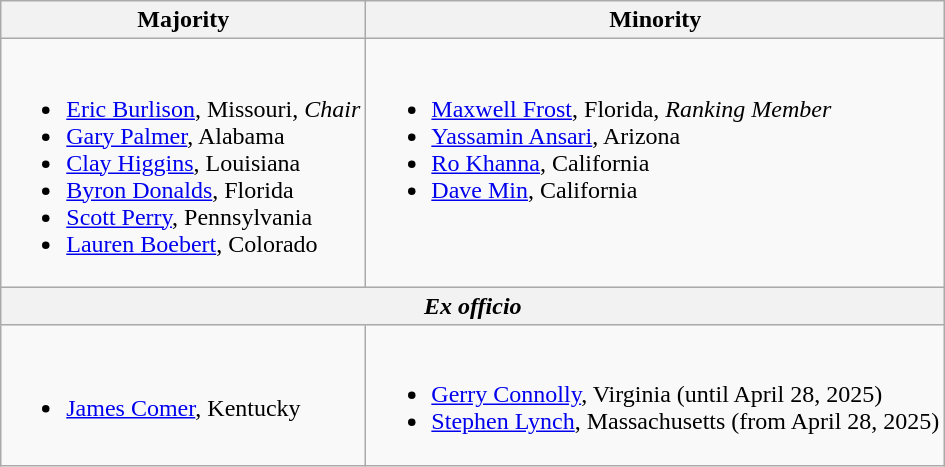<table class=wikitable>
<tr>
<th>Majority</th>
<th>Minority</th>
</tr>
<tr valign=top>
<td><br><ul><li><a href='#'>Eric Burlison</a>, Missouri, <em>Chair</em></li><li><a href='#'>Gary Palmer</a>, Alabama</li><li><a href='#'>Clay Higgins</a>, Louisiana</li><li><a href='#'>Byron Donalds</a>, Florida</li><li><a href='#'>Scott Perry</a>, Pennsylvania</li><li><a href='#'>Lauren Boebert</a>, Colorado</li></ul></td>
<td><br><ul><li><a href='#'>Maxwell Frost</a>, Florida, <em>Ranking Member</em></li><li><a href='#'>Yassamin Ansari</a>, Arizona</li><li><a href='#'>Ro Khanna</a>, California</li><li><a href='#'>Dave Min</a>, California</li></ul></td>
</tr>
<tr>
<th colspan=2><em>Ex officio</em></th>
</tr>
<tr>
<td><br><ul><li><a href='#'>James Comer</a>, Kentucky</li></ul></td>
<td><br><ul><li><a href='#'>Gerry Connolly</a>, Virginia (until April 28, 2025)</li><li><a href='#'>Stephen Lynch</a>, Massachusetts (from April 28, 2025)</li></ul></td>
</tr>
</table>
